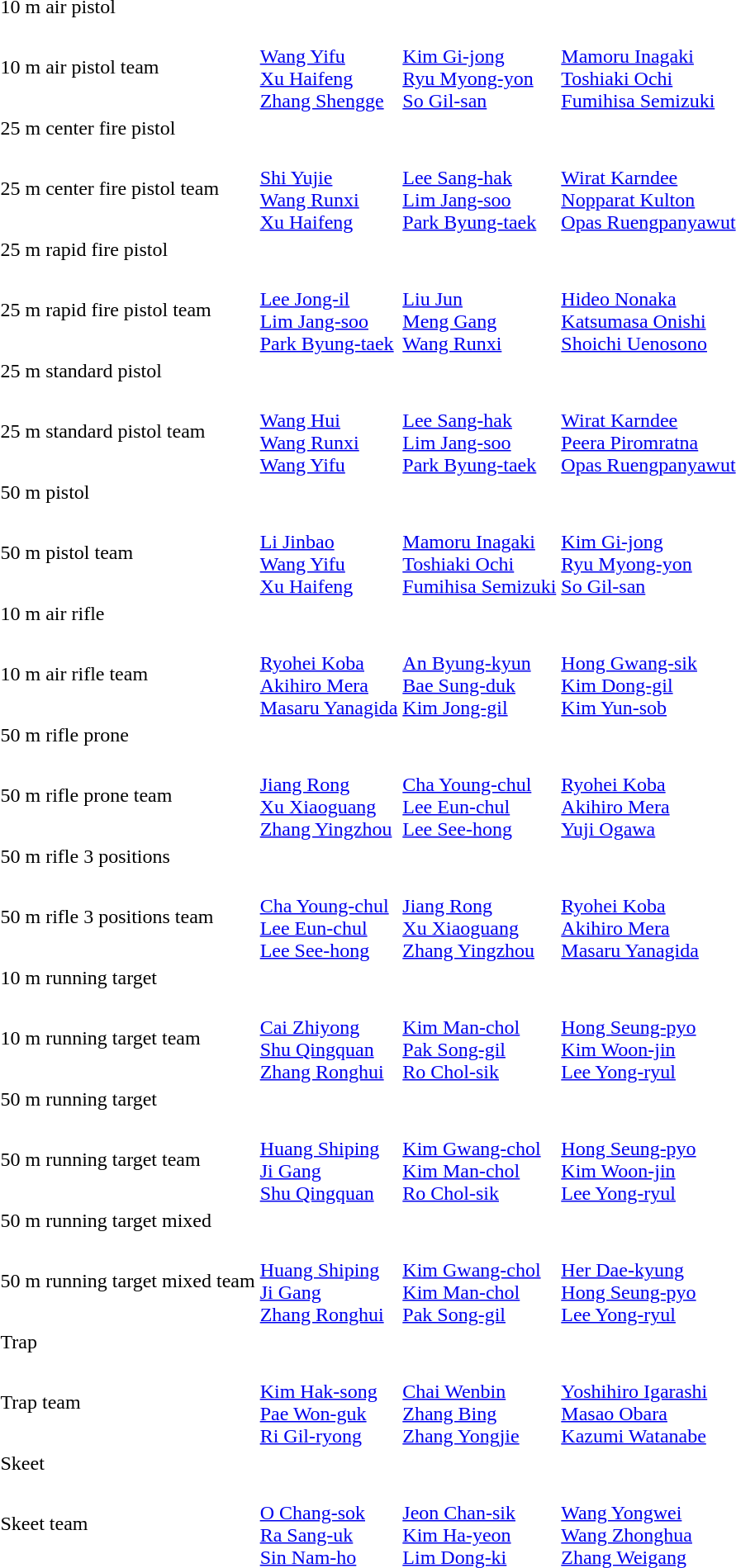<table>
<tr>
<td>10 m air pistol</td>
<td></td>
<td></td>
<td></td>
</tr>
<tr>
<td>10 m air pistol team</td>
<td><br><a href='#'>Wang Yifu</a><br><a href='#'>Xu Haifeng</a><br><a href='#'>Zhang Shengge</a></td>
<td><br><a href='#'>Kim Gi-jong</a><br><a href='#'>Ryu Myong-yon</a><br><a href='#'>So Gil-san</a></td>
<td><br><a href='#'>Mamoru Inagaki</a><br><a href='#'>Toshiaki Ochi</a><br><a href='#'>Fumihisa Semizuki</a></td>
</tr>
<tr>
<td>25 m center fire pistol</td>
<td></td>
<td></td>
<td></td>
</tr>
<tr>
<td>25 m center fire pistol team</td>
<td><br><a href='#'>Shi Yujie</a><br><a href='#'>Wang Runxi</a><br><a href='#'>Xu Haifeng</a></td>
<td><br><a href='#'>Lee Sang-hak</a><br><a href='#'>Lim Jang-soo</a><br><a href='#'>Park Byung-taek</a></td>
<td><br><a href='#'>Wirat Karndee</a><br><a href='#'>Nopparat Kulton</a><br><a href='#'>Opas Ruengpanyawut</a></td>
</tr>
<tr>
<td>25 m rapid fire pistol</td>
<td></td>
<td></td>
<td></td>
</tr>
<tr>
<td>25 m rapid fire pistol team</td>
<td><br><a href='#'>Lee Jong-il</a><br><a href='#'>Lim Jang-soo</a><br><a href='#'>Park Byung-taek</a></td>
<td><br><a href='#'>Liu Jun</a><br><a href='#'>Meng Gang</a><br><a href='#'>Wang Runxi</a></td>
<td><br><a href='#'>Hideo Nonaka</a><br><a href='#'>Katsumasa Onishi</a><br><a href='#'>Shoichi Uenosono</a></td>
</tr>
<tr>
<td>25 m standard pistol</td>
<td></td>
<td></td>
<td></td>
</tr>
<tr>
<td>25 m standard pistol team</td>
<td><br><a href='#'>Wang Hui</a><br><a href='#'>Wang Runxi</a><br><a href='#'>Wang Yifu</a></td>
<td><br><a href='#'>Lee Sang-hak</a><br><a href='#'>Lim Jang-soo</a><br><a href='#'>Park Byung-taek</a></td>
<td><br><a href='#'>Wirat Karndee</a><br><a href='#'>Peera Piromratna</a><br><a href='#'>Opas Ruengpanyawut</a></td>
</tr>
<tr>
<td>50 m pistol</td>
<td></td>
<td></td>
<td></td>
</tr>
<tr>
<td>50 m pistol team</td>
<td><br><a href='#'>Li Jinbao</a><br><a href='#'>Wang Yifu</a><br><a href='#'>Xu Haifeng</a></td>
<td><br><a href='#'>Mamoru Inagaki</a><br><a href='#'>Toshiaki Ochi</a><br><a href='#'>Fumihisa Semizuki</a></td>
<td><br><a href='#'>Kim Gi-jong</a><br><a href='#'>Ryu Myong-yon</a><br><a href='#'>So Gil-san</a></td>
</tr>
<tr>
<td>10 m air rifle</td>
<td></td>
<td></td>
<td></td>
</tr>
<tr>
<td>10 m air rifle team</td>
<td><br><a href='#'>Ryohei Koba</a><br><a href='#'>Akihiro Mera</a><br><a href='#'>Masaru Yanagida</a></td>
<td><br><a href='#'>An Byung-kyun</a><br><a href='#'>Bae Sung-duk</a><br><a href='#'>Kim Jong-gil</a></td>
<td><br><a href='#'>Hong Gwang-sik</a><br><a href='#'>Kim Dong-gil</a><br><a href='#'>Kim Yun-sob</a></td>
</tr>
<tr>
<td>50 m rifle prone</td>
<td></td>
<td></td>
<td></td>
</tr>
<tr>
<td>50 m rifle prone team</td>
<td><br><a href='#'>Jiang Rong</a><br><a href='#'>Xu Xiaoguang</a><br><a href='#'>Zhang Yingzhou</a></td>
<td><br><a href='#'>Cha Young-chul</a><br><a href='#'>Lee Eun-chul</a><br><a href='#'>Lee See-hong</a></td>
<td><br><a href='#'>Ryohei Koba</a><br><a href='#'>Akihiro Mera</a><br><a href='#'>Yuji Ogawa</a></td>
</tr>
<tr>
<td>50 m rifle 3 positions</td>
<td></td>
<td></td>
<td></td>
</tr>
<tr>
<td>50 m rifle 3 positions team</td>
<td><br><a href='#'>Cha Young-chul</a><br><a href='#'>Lee Eun-chul</a><br><a href='#'>Lee See-hong</a></td>
<td><br><a href='#'>Jiang Rong</a><br><a href='#'>Xu Xiaoguang</a><br><a href='#'>Zhang Yingzhou</a></td>
<td><br><a href='#'>Ryohei Koba</a><br><a href='#'>Akihiro Mera</a><br><a href='#'>Masaru Yanagida</a></td>
</tr>
<tr>
<td>10 m running target</td>
<td></td>
<td></td>
<td></td>
</tr>
<tr>
<td>10 m running target team</td>
<td><br><a href='#'>Cai Zhiyong</a><br><a href='#'>Shu Qingquan</a><br><a href='#'>Zhang Ronghui</a></td>
<td><br><a href='#'>Kim Man-chol</a><br><a href='#'>Pak Song-gil</a><br><a href='#'>Ro Chol-sik</a></td>
<td><br><a href='#'>Hong Seung-pyo</a><br><a href='#'>Kim Woon-jin</a><br><a href='#'>Lee Yong-ryul</a></td>
</tr>
<tr>
<td>50 m running target</td>
<td></td>
<td></td>
<td></td>
</tr>
<tr>
<td>50 m running target team</td>
<td><br><a href='#'>Huang Shiping</a><br><a href='#'>Ji Gang</a><br><a href='#'>Shu Qingquan</a></td>
<td><br><a href='#'>Kim Gwang-chol</a><br><a href='#'>Kim Man-chol</a><br><a href='#'>Ro Chol-sik</a></td>
<td><br><a href='#'>Hong Seung-pyo</a><br><a href='#'>Kim Woon-jin</a><br><a href='#'>Lee Yong-ryul</a></td>
</tr>
<tr>
<td>50 m running target mixed</td>
<td></td>
<td></td>
<td></td>
</tr>
<tr>
<td>50 m running target mixed team</td>
<td><br><a href='#'>Huang Shiping</a><br><a href='#'>Ji Gang</a><br><a href='#'>Zhang Ronghui</a></td>
<td><br><a href='#'>Kim Gwang-chol</a><br><a href='#'>Kim Man-chol</a><br><a href='#'>Pak Song-gil</a></td>
<td><br><a href='#'>Her Dae-kyung</a><br><a href='#'>Hong Seung-pyo</a><br><a href='#'>Lee Yong-ryul</a></td>
</tr>
<tr>
<td>Trap</td>
<td></td>
<td></td>
<td></td>
</tr>
<tr>
<td>Trap team</td>
<td><br><a href='#'>Kim Hak-song</a><br><a href='#'>Pae Won-guk</a><br><a href='#'>Ri Gil-ryong</a></td>
<td><br><a href='#'>Chai Wenbin</a><br><a href='#'>Zhang Bing</a><br><a href='#'>Zhang Yongjie</a></td>
<td><br><a href='#'>Yoshihiro Igarashi</a><br><a href='#'>Masao Obara</a><br><a href='#'>Kazumi Watanabe</a></td>
</tr>
<tr>
<td>Skeet</td>
<td></td>
<td></td>
<td></td>
</tr>
<tr>
<td>Skeet team</td>
<td><br><a href='#'>O Chang-sok</a><br><a href='#'>Ra Sang-uk</a><br><a href='#'>Sin Nam-ho</a></td>
<td><br><a href='#'>Jeon Chan-sik</a><br><a href='#'>Kim Ha-yeon</a><br><a href='#'>Lim Dong-ki</a></td>
<td><br><a href='#'>Wang Yongwei</a><br><a href='#'>Wang Zhonghua</a><br><a href='#'>Zhang Weigang</a></td>
</tr>
</table>
